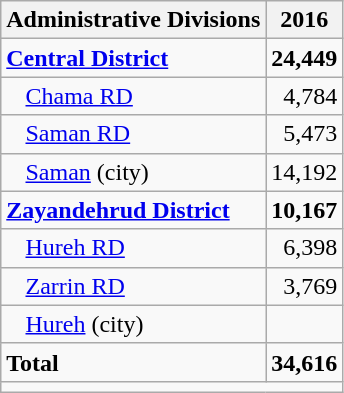<table class="wikitable">
<tr>
<th>Administrative Divisions</th>
<th>2016</th>
</tr>
<tr>
<td><strong><a href='#'>Central District</a></strong></td>
<td style="text-align: right;"><strong>24,449</strong></td>
</tr>
<tr>
<td style="padding-left: 1em;"><a href='#'>Chama RD</a></td>
<td style="text-align: right;">4,784</td>
</tr>
<tr>
<td style="padding-left: 1em;"><a href='#'>Saman RD</a></td>
<td style="text-align: right;">5,473</td>
</tr>
<tr>
<td style="padding-left: 1em;"><a href='#'>Saman</a> (city)</td>
<td style="text-align: right;">14,192</td>
</tr>
<tr>
<td><strong><a href='#'>Zayandehrud District</a></strong></td>
<td style="text-align: right;"><strong>10,167</strong></td>
</tr>
<tr>
<td style="padding-left: 1em;"><a href='#'>Hureh RD</a></td>
<td style="text-align: right;">6,398</td>
</tr>
<tr>
<td style="padding-left: 1em;"><a href='#'>Zarrin RD</a></td>
<td style="text-align: right;">3,769</td>
</tr>
<tr>
<td style="padding-left: 1em;"><a href='#'>Hureh</a> (city)</td>
<td style="text-align: right;"></td>
</tr>
<tr>
<td><strong>Total</strong></td>
<td style="text-align: right;"><strong>34,616</strong></td>
</tr>
<tr>
<td colspan=2></td>
</tr>
</table>
